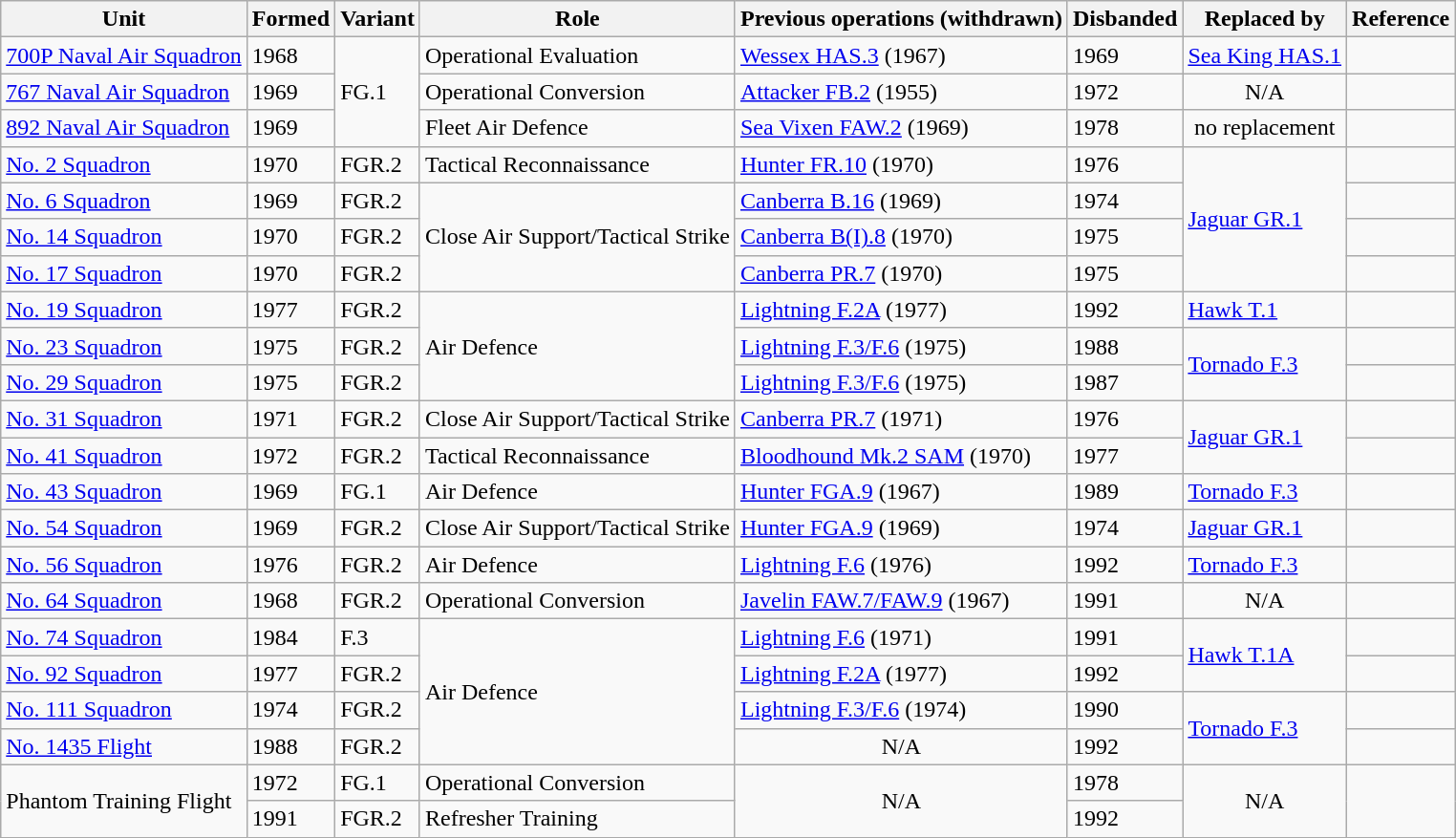<table class="sortable wikitable">
<tr>
<th>Unit</th>
<th>Formed</th>
<th>Variant</th>
<th>Role</th>
<th>Previous operations (withdrawn)</th>
<th>Disbanded</th>
<th>Replaced by</th>
<th>Reference</th>
</tr>
<tr>
<td><a href='#'>700P Naval Air Squadron</a></td>
<td>1968</td>
<td rowspan=3>FG.1</td>
<td>Operational Evaluation</td>
<td><a href='#'>Wessex HAS.3</a> (1967)</td>
<td>1969</td>
<td><a href='#'>Sea King HAS.1</a></td>
<td></td>
</tr>
<tr>
<td><a href='#'>767 Naval Air Squadron</a></td>
<td>1969</td>
<td>Operational Conversion</td>
<td><a href='#'>Attacker FB.2</a> (1955)</td>
<td>1972</td>
<td align=center>N/A</td>
<td></td>
</tr>
<tr>
<td><a href='#'>892 Naval Air Squadron</a></td>
<td>1969</td>
<td>Fleet Air Defence</td>
<td><a href='#'>Sea Vixen FAW.2</a> (1969)</td>
<td>1978</td>
<td align=center>no replacement </td>
<td></td>
</tr>
<tr>
<td><a href='#'>No. 2 Squadron</a></td>
<td>1970</td>
<td>FGR.2</td>
<td>Tactical Reconnaissance</td>
<td><a href='#'>Hunter FR.10</a> (1970)</td>
<td>1976</td>
<td rowspan=4><a href='#'>Jaguar GR.1</a></td>
<td></td>
</tr>
<tr>
<td><a href='#'>No. 6 Squadron</a></td>
<td>1969</td>
<td>FGR.2</td>
<td rowspan=3>Close Air Support/Tactical Strike</td>
<td><a href='#'>Canberra B.16</a> (1969)</td>
<td>1974</td>
<td></td>
</tr>
<tr>
<td><a href='#'>No. 14 Squadron</a></td>
<td>1970</td>
<td>FGR.2</td>
<td><a href='#'>Canberra B(I).8</a> (1970)</td>
<td>1975</td>
<td></td>
</tr>
<tr>
<td><a href='#'>No. 17 Squadron</a></td>
<td>1970</td>
<td>FGR.2</td>
<td><a href='#'>Canberra PR.7</a> (1970)</td>
<td>1975</td>
<td></td>
</tr>
<tr>
<td><a href='#'>No. 19 Squadron</a></td>
<td>1977</td>
<td>FGR.2</td>
<td rowspan=3>Air Defence</td>
<td><a href='#'>Lightning F.2A</a> (1977)</td>
<td>1992</td>
<td><a href='#'>Hawk T.1</a></td>
<td></td>
</tr>
<tr>
<td><a href='#'>No. 23 Squadron</a></td>
<td>1975</td>
<td>FGR.2</td>
<td><a href='#'>Lightning F.3/F.6</a> (1975)</td>
<td>1988</td>
<td rowspan=2><a href='#'>Tornado F.3</a></td>
<td></td>
</tr>
<tr>
<td><a href='#'>No. 29 Squadron</a></td>
<td>1975</td>
<td>FGR.2</td>
<td><a href='#'>Lightning F.3/F.6</a> (1975)</td>
<td>1987</td>
<td></td>
</tr>
<tr>
<td><a href='#'>No. 31 Squadron</a></td>
<td>1971</td>
<td>FGR.2</td>
<td>Close Air Support/Tactical Strike</td>
<td><a href='#'>Canberra PR.7</a> (1971)</td>
<td>1976</td>
<td rowspan=2><a href='#'>Jaguar GR.1</a></td>
<td></td>
</tr>
<tr>
<td><a href='#'>No. 41 Squadron</a></td>
<td>1972</td>
<td>FGR.2</td>
<td>Tactical Reconnaissance</td>
<td><a href='#'>Bloodhound Mk.2 SAM</a> (1970)</td>
<td>1977</td>
<td></td>
</tr>
<tr>
<td><a href='#'>No. 43 Squadron</a></td>
<td>1969</td>
<td>FG.1</td>
<td>Air Defence</td>
<td><a href='#'>Hunter FGA.9</a> (1967)</td>
<td>1989</td>
<td><a href='#'>Tornado F.3</a></td>
<td></td>
</tr>
<tr>
<td><a href='#'>No. 54 Squadron</a></td>
<td>1969</td>
<td>FGR.2</td>
<td>Close Air Support/Tactical Strike</td>
<td><a href='#'>Hunter FGA.9</a> (1969)</td>
<td>1974</td>
<td><a href='#'>Jaguar GR.1</a></td>
<td></td>
</tr>
<tr>
<td><a href='#'>No. 56 Squadron</a></td>
<td>1976</td>
<td>FGR.2</td>
<td>Air Defence</td>
<td><a href='#'>Lightning F.6</a> (1976)</td>
<td>1992</td>
<td><a href='#'>Tornado F.3</a></td>
<td></td>
</tr>
<tr>
<td><a href='#'>No. 64 Squadron</a></td>
<td>1968</td>
<td>FGR.2</td>
<td>Operational Conversion</td>
<td><a href='#'>Javelin FAW.7/FAW.9</a> (1967)</td>
<td>1991</td>
<td align=center>N/A</td>
<td></td>
</tr>
<tr>
<td><a href='#'>No. 74 Squadron</a></td>
<td>1984</td>
<td>F.3</td>
<td rowspan=4>Air Defence</td>
<td><a href='#'>Lightning F.6</a> (1971)</td>
<td>1991</td>
<td rowspan=2><a href='#'>Hawk T.1A</a></td>
<td></td>
</tr>
<tr>
<td><a href='#'>No. 92 Squadron</a></td>
<td>1977</td>
<td>FGR.2</td>
<td><a href='#'>Lightning F.2A</a> (1977)</td>
<td>1992</td>
<td></td>
</tr>
<tr>
<td><a href='#'>No. 111 Squadron</a></td>
<td>1974</td>
<td>FGR.2</td>
<td><a href='#'>Lightning F.3/F.6</a> (1974)</td>
<td>1990</td>
<td rowspan=2><a href='#'>Tornado F.3</a></td>
<td></td>
</tr>
<tr>
<td><a href='#'>No. 1435 Flight</a></td>
<td>1988</td>
<td>FGR.2</td>
<td align=center>N/A</td>
<td>1992</td>
<td></td>
</tr>
<tr>
<td rowspan=2>Phantom Training Flight</td>
<td>1972</td>
<td>FG.1</td>
<td>Operational Conversion</td>
<td rowspan=2 align=center>N/A</td>
<td>1978</td>
<td rowspan=2 align=center>N/A</td>
<td rowspan=2></td>
</tr>
<tr>
<td>1991</td>
<td>FGR.2</td>
<td>Refresher Training</td>
<td>1992</td>
</tr>
</table>
